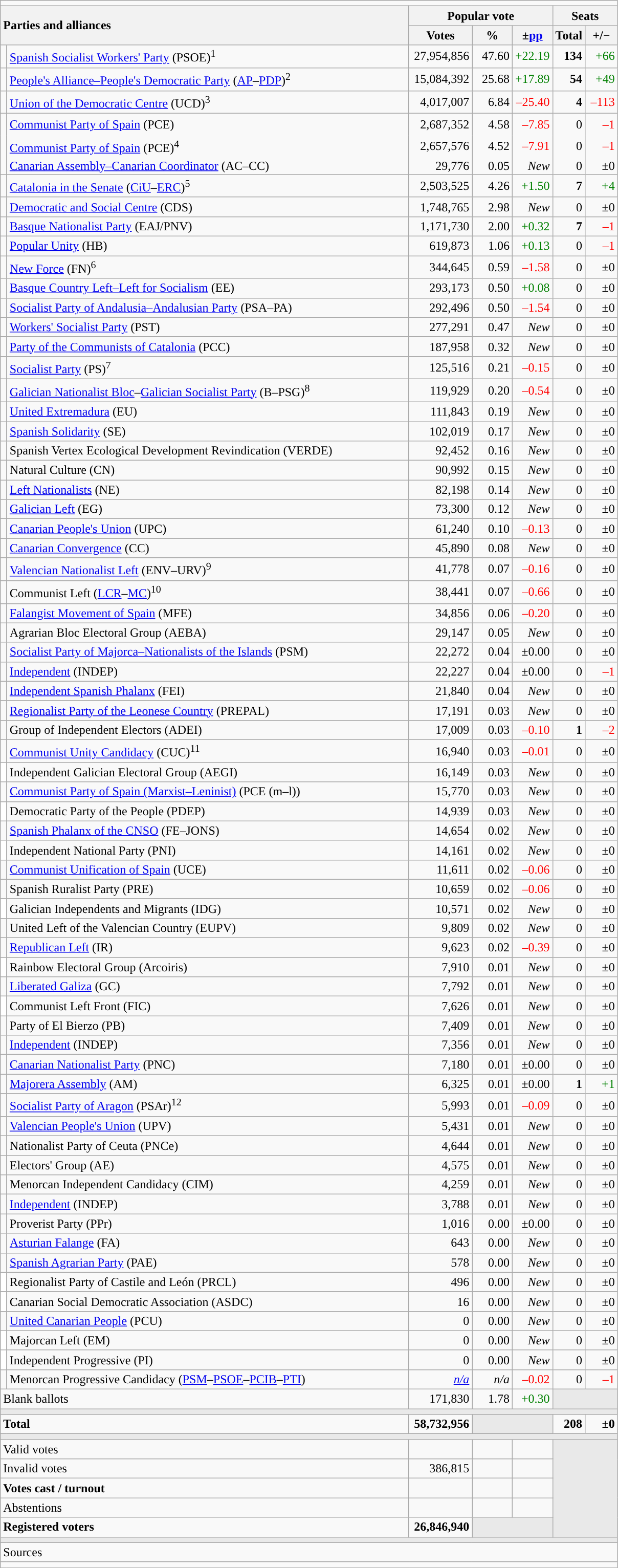<table class="wikitable" style="text-align:right;">
<tr>
<td colspan="7"></td>
</tr>
<tr>
<th style="text-align:left;" rowspan="2" colspan="2" width="525">Parties and alliances</th>
<th colspan="3">Popular vote</th>
<th colspan="2">Seats</th>
</tr>
<tr>
<th width="75">Votes</th>
<th width="45">%</th>
<th width="45">±<a href='#'>pp</a></th>
<th width="35">Total</th>
<th width="35">+/−</th>
</tr>
<tr>
<td width="1" style="color:inherit;background:"></td>
<td align="left"><a href='#'>Spanish Socialist Workers' Party</a> (PSOE)<sup>1</sup></td>
<td>27,954,856</td>
<td>47.60</td>
<td style="color:green;">+22.19</td>
<td><strong>134</strong></td>
<td style="color:green;">+66</td>
</tr>
<tr>
<td style="color:inherit;background:"></td>
<td align="left"><a href='#'>People's Alliance–People's Democratic Party</a> (<a href='#'>AP</a>–<a href='#'>PDP</a>)<sup>2</sup></td>
<td>15,084,392</td>
<td>25.68</td>
<td style="color:green;">+17.89</td>
<td><strong>54</strong></td>
<td style="color:green;">+49</td>
</tr>
<tr>
<td style="color:inherit;background:"></td>
<td align="left"><a href='#'>Union of the Democratic Centre</a> (UCD)<sup>3</sup></td>
<td>4,017,007</td>
<td>6.84</td>
<td style="color:red;">–25.40</td>
<td><strong>4</strong></td>
<td style="color:red;">–113</td>
</tr>
<tr style="line-height:22px;">
<td rowspan="3" style="color:inherit;background:"></td>
<td align="left"><a href='#'>Communist Party of Spain</a> (PCE)</td>
<td>2,687,352</td>
<td>4.58</td>
<td style="color:red;">–7.85</td>
<td>0</td>
<td style="color:red;">–1</td>
</tr>
<tr style="border-bottom-style:hidden; border-top-style:hidden; line-height:16px;">
<td align="left"><span><a href='#'>Communist Party of Spain</a> (PCE)<sup>4</sup></span></td>
<td>2,657,576</td>
<td>4.52</td>
<td style="color:red;">–7.91</td>
<td>0</td>
<td style="color:red;">–1</td>
</tr>
<tr style="line-height:16px;">
<td align="left"><span><a href='#'>Canarian Assembly–Canarian Coordinator</a> (AC–CC)</span></td>
<td>29,776</td>
<td>0.05</td>
<td><em>New</em></td>
<td>0</td>
<td>±0</td>
</tr>
<tr>
<td style="color:inherit;background:"></td>
<td align="left"><a href='#'>Catalonia in the Senate</a> (<a href='#'>CiU</a>–<a href='#'>ERC</a>)<sup>5</sup></td>
<td>2,503,525</td>
<td>4.26</td>
<td style="color:green;">+1.50</td>
<td><strong>7</strong></td>
<td style="color:green;">+4</td>
</tr>
<tr>
<td style="color:inherit;background:"></td>
<td align="left"><a href='#'>Democratic and Social Centre</a> (CDS)</td>
<td>1,748,765</td>
<td>2.98</td>
<td><em>New</em></td>
<td>0</td>
<td>±0</td>
</tr>
<tr>
<td style="color:inherit;background:"></td>
<td align="left"><a href='#'>Basque Nationalist Party</a> (EAJ/PNV)</td>
<td>1,171,730</td>
<td>2.00</td>
<td style="color:green;">+0.32</td>
<td><strong>7</strong></td>
<td style="color:red;">–1</td>
</tr>
<tr>
<td style="color:inherit;background:"></td>
<td align="left"><a href='#'>Popular Unity</a> (HB)</td>
<td>619,873</td>
<td>1.06</td>
<td style="color:green;">+0.13</td>
<td>0</td>
<td style="color:red;">–1</td>
</tr>
<tr>
<td style="color:inherit;background:"></td>
<td align="left"><a href='#'>New Force</a> (FN)<sup>6</sup></td>
<td>344,645</td>
<td>0.59</td>
<td style="color:red;">–1.58</td>
<td>0</td>
<td>±0</td>
</tr>
<tr>
<td style="color:inherit;background:"></td>
<td align="left"><a href='#'>Basque Country Left–Left for Socialism</a> (EE)</td>
<td>293,173</td>
<td>0.50</td>
<td style="color:green;">+0.08</td>
<td>0</td>
<td>±0</td>
</tr>
<tr>
<td style="color:inherit;background:"></td>
<td align="left"><a href='#'>Socialist Party of Andalusia–Andalusian Party</a> (PSA–PA)</td>
<td>292,496</td>
<td>0.50</td>
<td style="color:red;">–1.54</td>
<td>0</td>
<td>±0</td>
</tr>
<tr>
<td style="color:inherit;background:"></td>
<td align="left"><a href='#'>Workers' Socialist Party</a> (PST)</td>
<td>277,291</td>
<td>0.47</td>
<td><em>New</em></td>
<td>0</td>
<td>±0</td>
</tr>
<tr>
<td style="color:inherit;background:"></td>
<td align="left"><a href='#'>Party of the Communists of Catalonia</a> (PCC)</td>
<td>187,958</td>
<td>0.32</td>
<td><em>New</em></td>
<td>0</td>
<td>±0</td>
</tr>
<tr>
<td style="color:inherit;background:"></td>
<td align="left"><a href='#'>Socialist Party</a> (PS)<sup>7</sup></td>
<td>125,516</td>
<td>0.21</td>
<td style="color:red;">–0.15</td>
<td>0</td>
<td>±0</td>
</tr>
<tr>
<td style="color:inherit;background:"></td>
<td align="left"><a href='#'>Galician Nationalist Bloc</a>–<a href='#'>Galician Socialist Party</a> (B–PSG)<sup>8</sup></td>
<td>119,929</td>
<td>0.20</td>
<td style="color:red;">–0.54</td>
<td>0</td>
<td>±0</td>
</tr>
<tr>
<td style="color:inherit;background:"></td>
<td align="left"><a href='#'>United Extremadura</a> (EU)</td>
<td>111,843</td>
<td>0.19</td>
<td><em>New</em></td>
<td>0</td>
<td>±0</td>
</tr>
<tr>
<td style="color:inherit;background:"></td>
<td align="left"><a href='#'>Spanish Solidarity</a> (SE)</td>
<td>102,019</td>
<td>0.17</td>
<td><em>New</em></td>
<td>0</td>
<td>±0</td>
</tr>
<tr>
<td style="color:inherit;background:"></td>
<td align="left">Spanish Vertex Ecological Development Revindication (VERDE)</td>
<td>92,452</td>
<td>0.16</td>
<td><em>New</em></td>
<td>0</td>
<td>±0</td>
</tr>
<tr>
<td style="color:inherit;background:"></td>
<td align="left">Natural Culture (CN)</td>
<td>90,992</td>
<td>0.15</td>
<td><em>New</em></td>
<td>0</td>
<td>±0</td>
</tr>
<tr>
<td style="color:inherit;background:"></td>
<td align="left"><a href='#'>Left Nationalists</a> (NE)</td>
<td>82,198</td>
<td>0.14</td>
<td><em>New</em></td>
<td>0</td>
<td>±0</td>
</tr>
<tr>
<td style="color:inherit;background:"></td>
<td align="left"><a href='#'>Galician Left</a> (EG)</td>
<td>73,300</td>
<td>0.12</td>
<td><em>New</em></td>
<td>0</td>
<td>±0</td>
</tr>
<tr>
<td style="color:inherit;background:"></td>
<td align="left"><a href='#'>Canarian People's Union</a> (UPC)</td>
<td>61,240</td>
<td>0.10</td>
<td style="color:red;">–0.13</td>
<td>0</td>
<td>±0</td>
</tr>
<tr>
<td style="color:inherit;background:"></td>
<td align="left"><a href='#'>Canarian Convergence</a> (CC)</td>
<td>45,890</td>
<td>0.08</td>
<td><em>New</em></td>
<td>0</td>
<td>±0</td>
</tr>
<tr>
<td style="color:inherit;background:"></td>
<td align="left"><a href='#'>Valencian Nationalist Left</a> (ENV–URV)<sup>9</sup></td>
<td>41,778</td>
<td>0.07</td>
<td style="color:red;">–0.16</td>
<td>0</td>
<td>±0</td>
</tr>
<tr>
<td style="color:inherit;background:"></td>
<td align="left">Communist Left (<a href='#'>LCR</a>–<a href='#'>MC</a>)<sup>10</sup></td>
<td>38,441</td>
<td>0.07</td>
<td style="color:red;">–0.66</td>
<td>0</td>
<td>±0</td>
</tr>
<tr>
<td style="color:inherit;background:"></td>
<td align="left"><a href='#'>Falangist Movement of Spain</a> (MFE)</td>
<td>34,856</td>
<td>0.06</td>
<td style="color:red;">–0.20</td>
<td>0</td>
<td>±0</td>
</tr>
<tr>
<td style="color:inherit;background:"></td>
<td align="left">Agrarian Bloc Electoral Group (AEBA)</td>
<td>29,147</td>
<td>0.05</td>
<td><em>New</em></td>
<td>0</td>
<td>±0</td>
</tr>
<tr>
<td style="color:inherit;background:"></td>
<td align="left"><a href='#'>Socialist Party of Majorca–Nationalists of the Islands</a> (PSM)</td>
<td>22,272</td>
<td>0.04</td>
<td>±0.00</td>
<td>0</td>
<td>±0</td>
</tr>
<tr>
<td style="color:inherit;background:"></td>
<td align="left"><a href='#'>Independent</a> (INDEP)</td>
<td>22,227</td>
<td>0.04</td>
<td>±0.00</td>
<td>0</td>
<td style="color:red;">–1</td>
</tr>
<tr>
<td style="color:inherit;background:"></td>
<td align="left"><a href='#'>Independent Spanish Phalanx</a> (FEI)</td>
<td>21,840</td>
<td>0.04</td>
<td><em>New</em></td>
<td>0</td>
<td>±0</td>
</tr>
<tr>
<td style="color:inherit;background:"></td>
<td align="left"><a href='#'>Regionalist Party of the Leonese Country</a> (PREPAL)</td>
<td>17,191</td>
<td>0.03</td>
<td><em>New</em></td>
<td>0</td>
<td>±0</td>
</tr>
<tr>
<td style="color:inherit;background:"></td>
<td align="left">Group of Independent Electors (ADEI)</td>
<td>17,009</td>
<td>0.03</td>
<td style="color:red;">–0.10</td>
<td><strong>1</strong></td>
<td style="color:red;">–2</td>
</tr>
<tr>
<td style="color:inherit;background:"></td>
<td align="left"><a href='#'>Communist Unity Candidacy</a> (CUC)<sup>11</sup></td>
<td>16,940</td>
<td>0.03</td>
<td style="color:red;">–0.01</td>
<td>0</td>
<td>±0</td>
</tr>
<tr>
<td bgcolor="white"></td>
<td align="left">Independent Galician Electoral Group (AEGI)</td>
<td>16,149</td>
<td>0.03</td>
<td><em>New</em></td>
<td>0</td>
<td>±0</td>
</tr>
<tr>
<td style="color:inherit;background:"></td>
<td align="left"><a href='#'>Communist Party of Spain (Marxist–Leninist)</a> (PCE (m–l))</td>
<td>15,770</td>
<td>0.03</td>
<td><em>New</em></td>
<td>0</td>
<td>±0</td>
</tr>
<tr>
<td bgcolor="white"></td>
<td align="left">Democratic Party of the People (PDEP)</td>
<td>14,939</td>
<td>0.03</td>
<td><em>New</em></td>
<td>0</td>
<td>±0</td>
</tr>
<tr>
<td style="color:inherit;background:"></td>
<td align="left"><a href='#'>Spanish Phalanx of the CNSO</a> (FE–JONS)</td>
<td>14,654</td>
<td>0.02</td>
<td><em>New</em></td>
<td>0</td>
<td>±0</td>
</tr>
<tr>
<td bgcolor="white"></td>
<td align="left">Independent National Party (PNI)</td>
<td>14,161</td>
<td>0.02</td>
<td><em>New</em></td>
<td>0</td>
<td>±0</td>
</tr>
<tr>
<td style="color:inherit;background:"></td>
<td align="left"><a href='#'>Communist Unification of Spain</a> (UCE)</td>
<td>11,611</td>
<td>0.02</td>
<td style="color:red;">–0.06</td>
<td>0</td>
<td>±0</td>
</tr>
<tr>
<td style="color:inherit;background:"></td>
<td align="left">Spanish Ruralist Party (PRE)</td>
<td>10,659</td>
<td>0.02</td>
<td style="color:red;">–0.06</td>
<td>0</td>
<td>±0</td>
</tr>
<tr>
<td bgcolor="white"></td>
<td align="left">Galician Independents and Migrants (IDG)</td>
<td>10,571</td>
<td>0.02</td>
<td><em>New</em></td>
<td>0</td>
<td>±0</td>
</tr>
<tr>
<td style="color:inherit;background:"></td>
<td align="left">United Left of the Valencian Country (EUPV)</td>
<td>9,809</td>
<td>0.02</td>
<td><em>New</em></td>
<td>0</td>
<td>±0</td>
</tr>
<tr>
<td style="color:inherit;background:"></td>
<td align="left"><a href='#'>Republican Left</a> (IR)</td>
<td>9,623</td>
<td>0.02</td>
<td style="color:red;">–0.39</td>
<td>0</td>
<td>±0</td>
</tr>
<tr>
<td bgcolor="white"></td>
<td align="left">Rainbow Electoral Group (Arcoiris)</td>
<td>7,910</td>
<td>0.01</td>
<td><em>New</em></td>
<td>0</td>
<td>±0</td>
</tr>
<tr>
<td style="color:inherit;background:"></td>
<td align="left"><a href='#'>Liberated Galiza</a> (GC)</td>
<td>7,792</td>
<td>0.01</td>
<td><em>New</em></td>
<td>0</td>
<td>±0</td>
</tr>
<tr>
<td bgcolor="white"></td>
<td align="left">Communist Left Front (FIC)</td>
<td>7,626</td>
<td>0.01</td>
<td><em>New</em></td>
<td>0</td>
<td>±0</td>
</tr>
<tr>
<td style="color:inherit;background:"></td>
<td align="left">Party of El Bierzo (PB)</td>
<td>7,409</td>
<td>0.01</td>
<td><em>New</em></td>
<td>0</td>
<td>±0</td>
</tr>
<tr>
<td style="color:inherit;background:"></td>
<td align="left"><a href='#'>Independent</a> (INDEP)</td>
<td>7,356</td>
<td>0.01</td>
<td><em>New</em></td>
<td>0</td>
<td>±0</td>
</tr>
<tr>
<td style="color:inherit;background:"></td>
<td align="left"><a href='#'>Canarian Nationalist Party</a> (PNC)</td>
<td>7,180</td>
<td>0.01</td>
<td>±0.00</td>
<td>0</td>
<td>±0</td>
</tr>
<tr>
<td style="color:inherit;background:"></td>
<td align="left"><a href='#'>Majorera Assembly</a> (AM)</td>
<td>6,325</td>
<td>0.01</td>
<td>±0.00</td>
<td><strong>1</strong></td>
<td style="color:green;">+1</td>
</tr>
<tr>
<td style="color:inherit;background:"></td>
<td align="left"><a href='#'>Socialist Party of Aragon</a> (PSAr)<sup>12</sup></td>
<td>5,993</td>
<td>0.01</td>
<td style="color:red;">–0.09</td>
<td>0</td>
<td>±0</td>
</tr>
<tr>
<td style="color:inherit;background:"></td>
<td align="left"><a href='#'>Valencian People's Union</a> (UPV)</td>
<td>5,431</td>
<td>0.01</td>
<td><em>New</em></td>
<td>0</td>
<td>±0</td>
</tr>
<tr>
<td style="color:inherit;background:"></td>
<td align="left">Nationalist Party of Ceuta (PNCe)</td>
<td>4,644</td>
<td>0.01</td>
<td><em>New</em></td>
<td>0</td>
<td>±0</td>
</tr>
<tr>
<td style="color:inherit;background:"></td>
<td align="left">Electors' Group (AE)</td>
<td>4,575</td>
<td>0.01</td>
<td><em>New</em></td>
<td>0</td>
<td>±0</td>
</tr>
<tr>
<td style="color:inherit;background:"></td>
<td align="left">Menorcan Independent Candidacy (CIM)</td>
<td>4,259</td>
<td>0.01</td>
<td><em>New</em></td>
<td>0</td>
<td>±0</td>
</tr>
<tr>
<td style="color:inherit;background:"></td>
<td align="left"><a href='#'>Independent</a> (INDEP)</td>
<td>3,788</td>
<td>0.01</td>
<td><em>New</em></td>
<td>0</td>
<td>±0</td>
</tr>
<tr>
<td style="color:inherit;background:"></td>
<td align="left">Proverist Party (PPr)</td>
<td>1,016</td>
<td>0.00</td>
<td>±0.00</td>
<td>0</td>
<td>±0</td>
</tr>
<tr>
<td style="color:inherit;background:"></td>
<td align="left"><a href='#'>Asturian Falange</a> (FA)</td>
<td>643</td>
<td>0.00</td>
<td><em>New</em></td>
<td>0</td>
<td>±0</td>
</tr>
<tr>
<td style="color:inherit;background:"></td>
<td align="left"><a href='#'>Spanish Agrarian Party</a> (PAE)</td>
<td>578</td>
<td>0.00</td>
<td><em>New</em></td>
<td>0</td>
<td>±0</td>
</tr>
<tr>
<td bgcolor="white"></td>
<td align="left">Regionalist Party of Castile and León (PRCL)</td>
<td>496</td>
<td>0.00</td>
<td><em>New</em></td>
<td>0</td>
<td>±0</td>
</tr>
<tr>
<td bgcolor="white"></td>
<td align="left">Canarian Social Democratic Association (ASDC)</td>
<td>16</td>
<td>0.00</td>
<td><em>New</em></td>
<td>0</td>
<td>±0</td>
</tr>
<tr>
<td style="color:inherit;background:"></td>
<td align="left"><a href='#'>United Canarian People</a> (PCU)</td>
<td>0</td>
<td>0.00</td>
<td><em>New</em></td>
<td>0</td>
<td>±0</td>
</tr>
<tr>
<td bgcolor="white"></td>
<td align="left">Majorcan Left (EM)</td>
<td>0</td>
<td>0.00</td>
<td><em>New</em></td>
<td>0</td>
<td>±0</td>
</tr>
<tr>
<td bgcolor="white"></td>
<td align="left">Independent Progressive (PI)</td>
<td>0</td>
<td>0.00</td>
<td><em>New</em></td>
<td>0</td>
<td>±0</td>
</tr>
<tr>
<td style="color:inherit;background:"></td>
<td align="left">Menorcan Progressive Candidacy (<a href='#'>PSM</a>–<a href='#'>PSOE</a>–<a href='#'>PCIB</a>–<a href='#'>PTI</a>)</td>
<td><em><a href='#'>n/a</a></em></td>
<td><em>n/a</em></td>
<td style="color:red;">–0.02</td>
<td>0</td>
<td style="color:red;">–1</td>
</tr>
<tr>
<td align="left" colspan="2">Blank ballots</td>
<td>171,830</td>
<td>1.78</td>
<td style="color:green;">+0.30</td>
<td bgcolor="#E9E9E9" colspan="2"></td>
</tr>
<tr>
<td colspan="7" bgcolor="#E9E9E9"></td>
</tr>
<tr style="font-weight:bold;">
<td align="left" colspan="2">Total</td>
<td>58,732,956</td>
<td bgcolor="#E9E9E9" colspan="2"></td>
<td>208</td>
<td>±0</td>
</tr>
<tr>
<td colspan="7" bgcolor="#E9E9E9"></td>
</tr>
<tr>
<td align="left" colspan="2">Valid votes</td>
<td></td>
<td></td>
<td></td>
<td bgcolor="#E9E9E9" colspan="2" rowspan="5"></td>
</tr>
<tr>
<td align="left" colspan="2">Invalid votes</td>
<td>386,815</td>
<td></td>
<td></td>
</tr>
<tr style="font-weight:bold;">
<td align="left" colspan="2">Votes cast / turnout</td>
<td></td>
<td></td>
<td></td>
</tr>
<tr>
<td align="left" colspan="2">Abstentions</td>
<td></td>
<td></td>
<td></td>
</tr>
<tr style="font-weight:bold;">
<td align="left" colspan="2">Registered voters</td>
<td>26,846,940</td>
<td bgcolor="#E9E9E9" colspan="2"></td>
</tr>
<tr>
<td colspan="7" bgcolor="#E9E9E9"></td>
</tr>
<tr>
<td align="left" colspan="7">Sources</td>
</tr>
<tr>
<td colspan="7" style="text-align:left; max-width:790px;"></td>
</tr>
</table>
